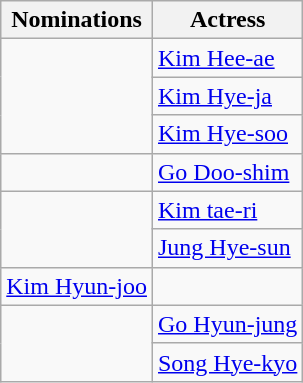<table class="wikitable">
<tr>
<th>Nominations</th>
<th>Actress</th>
</tr>
<tr>
<td rowspan="3"></td>
<td><a href='#'>Kim Hee-ae</a></td>
</tr>
<tr>
<td><a href='#'>Kim Hye-ja</a></td>
</tr>
<tr>
<td><a href='#'>Kim Hye-soo</a></td>
</tr>
<tr>
<td></td>
<td><a href='#'>Go Doo-shim</a></td>
</tr>
<tr>
<td rowspan="2"></td>
<td><a href='#'>Kim tae-ri</a></td>
</tr>
<tr>
<td><a href='#'>Jung Hye-sun</a></td>
</tr>
<tr>
<td><a href='#'>Kim Hyun-joo</a></td>
</tr>
<tr>
<td rowspan="2"></td>
<td><a href='#'>Go Hyun-jung</a></td>
</tr>
<tr>
<td><a href='#'>Song Hye-kyo</a></td>
</tr>
</table>
